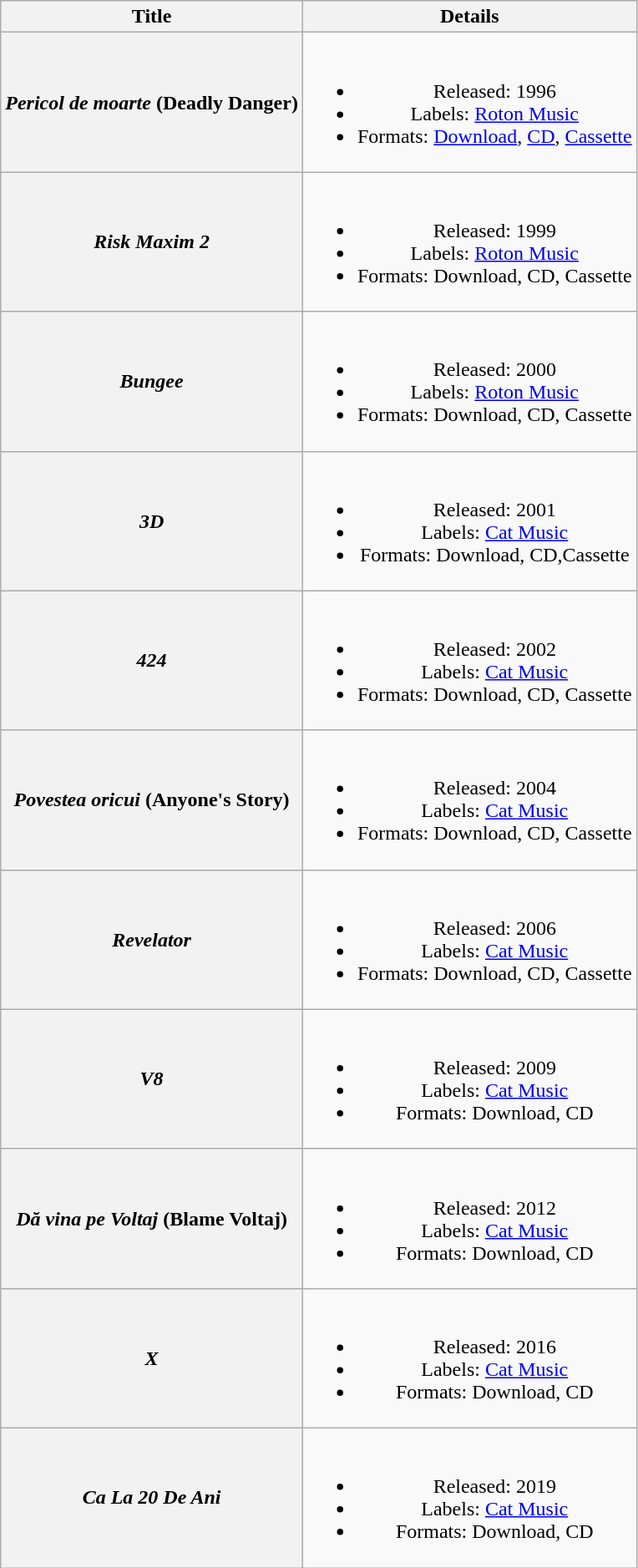<table class="wikitable plainrowheaders" style="text-align:center;">
<tr>
<th scope="col">Title</th>
<th scope="col">Details</th>
</tr>
<tr>
<th scope="row"><em>Pericol de moarte</em> (Deadly Danger)</th>
<td><br><ul><li>Released: 1996</li><li>Labels: <a href='#'>Roton Music</a></li><li>Formats: <a href='#'>Download</a>, <a href='#'>CD</a>, <a href='#'>Cassette</a></li></ul></td>
</tr>
<tr>
<th scope="row"><em>Risk Maxim 2</em></th>
<td><br><ul><li>Released: 1999</li><li>Labels: <a href='#'>Roton Music</a></li><li>Formats: Download, CD, Cassette</li></ul></td>
</tr>
<tr>
<th scope="row"><em>Bungee</em></th>
<td><br><ul><li>Released: 2000</li><li>Labels: <a href='#'>Roton Music</a></li><li>Formats: Download, CD, Cassette</li></ul></td>
</tr>
<tr>
<th scope="row"><em>3D</em></th>
<td><br><ul><li>Released: 2001</li><li>Labels: <a href='#'>Cat Music</a></li><li>Formats: Download, CD,Cassette</li></ul></td>
</tr>
<tr>
<th scope="row"><em>424</em></th>
<td><br><ul><li>Released: 2002</li><li>Labels: <a href='#'>Cat Music</a></li><li>Formats: Download, CD, Cassette</li></ul></td>
</tr>
<tr>
<th scope="row"><em>Povestea oricui</em>  (Anyone's Story)</th>
<td><br><ul><li>Released: 2004</li><li>Labels: <a href='#'>Cat Music</a></li><li>Formats: Download, CD, Cassette</li></ul></td>
</tr>
<tr>
<th scope="row"><em>Revelator</em></th>
<td><br><ul><li>Released: 2006</li><li>Labels: <a href='#'>Cat Music</a></li><li>Formats: Download, CD, Cassette</li></ul></td>
</tr>
<tr>
<th scope="row"><em>V8</em></th>
<td><br><ul><li>Released: 2009</li><li>Labels: <a href='#'>Cat Music</a></li><li>Formats: Download, CD</li></ul></td>
</tr>
<tr>
<th scope="row"><em>Dă vina pe Voltaj</em> (Blame Voltaj)</th>
<td><br><ul><li>Released: 2012</li><li>Labels: <a href='#'>Cat Music</a></li><li>Formats: Download, CD</li></ul></td>
</tr>
<tr>
<th scope="row"><em>X</em></th>
<td><br><ul><li>Released: 2016</li><li>Labels: <a href='#'>Cat Music</a></li><li>Formats: Download, CD</li></ul></td>
</tr>
<tr>
<th scope="row"><em>Ca La 20 De Ani</em></th>
<td><br><ul><li>Released: 2019</li><li>Labels: <a href='#'>Cat Music</a></li><li>Formats: Download, CD</li></ul></td>
</tr>
</table>
